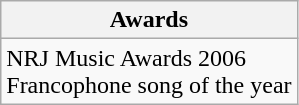<table class="wikitable">
<tr>
<th>Awards</th>
</tr>
<tr>
<td>NRJ Music Awards 2006<br>Francophone song of the year</td>
</tr>
</table>
